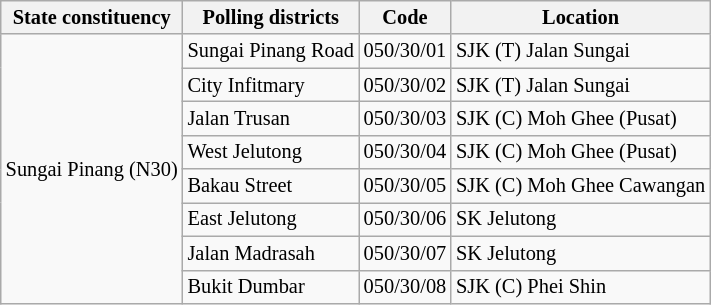<table class="wikitable sortable mw-collapsible" style="white-space:nowrap;font-size:85%">
<tr>
<th>State constituency</th>
<th>Polling districts</th>
<th>Code</th>
<th>Location</th>
</tr>
<tr>
<td rowspan="8">Sungai Pinang (N30)</td>
<td>Sungai Pinang Road</td>
<td>050/30/01</td>
<td>SJK (T) Jalan Sungai</td>
</tr>
<tr>
<td>City Infitmary</td>
<td>050/30/02</td>
<td>SJK (T) Jalan Sungai</td>
</tr>
<tr>
<td>Jalan Trusan</td>
<td>050/30/03</td>
<td>SJK (C) Moh Ghee (Pusat)</td>
</tr>
<tr>
<td>West Jelutong</td>
<td>050/30/04</td>
<td>SJK (C) Moh Ghee (Pusat)</td>
</tr>
<tr>
<td>Bakau Street</td>
<td>050/30/05</td>
<td>SJK (C) Moh Ghee Cawangan</td>
</tr>
<tr>
<td>East Jelutong</td>
<td>050/30/06</td>
<td>SK Jelutong</td>
</tr>
<tr>
<td>Jalan Madrasah</td>
<td>050/30/07</td>
<td>SK Jelutong</td>
</tr>
<tr>
<td>Bukit Dumbar</td>
<td>050/30/08</td>
<td>SJK (C) Phei Shin</td>
</tr>
</table>
